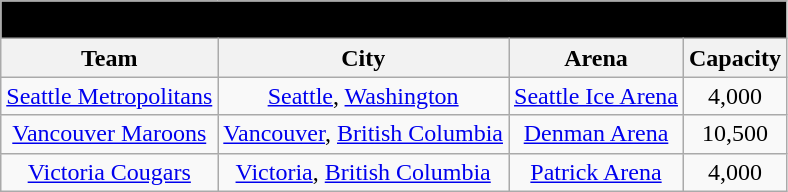<table class="wikitable" style="width:auto; text-align:center;">
<tr>
<td bgcolor="#000000" align="center" colspan="6"><strong><span>1922–23 Pacific Coast Hockey Association</span></strong></td>
</tr>
<tr>
<th>Team</th>
<th>City</th>
<th>Arena</th>
<th>Capacity</th>
</tr>
<tr>
<td><a href='#'>Seattle Metropolitans</a></td>
<td><a href='#'>Seattle</a>, <a href='#'>Washington</a></td>
<td><a href='#'>Seattle Ice Arena</a></td>
<td>4,000</td>
</tr>
<tr>
<td><a href='#'>Vancouver Maroons</a></td>
<td><a href='#'>Vancouver</a>, <a href='#'>British Columbia</a></td>
<td><a href='#'>Denman Arena</a></td>
<td>10,500</td>
</tr>
<tr>
<td><a href='#'>Victoria Cougars</a></td>
<td><a href='#'>Victoria</a>, <a href='#'>British Columbia</a></td>
<td><a href='#'>Patrick Arena</a></td>
<td>4,000</td>
</tr>
</table>
